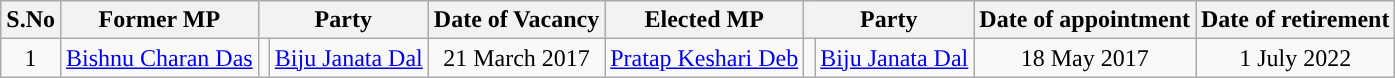<table class="wikitable sortable">
<tr>
<th>S.No</th>
<th>Former MP</th>
<th colspan=2>Party</th>
<th>Date of Vacancy</th>
<th>Elected MP</th>
<th colspan=2>Party</th>
<th>Date of appointment</th>
<th>Date of retirement</th>
</tr>
<tr style="text-align:center;">
<td>1</td>
<td><a href='#'>Bishnu Charan Das</a></td>
<td></td>
<td><a href='#'>Biju Janata Dal</a></td>
<td>21 March 2017</td>
<td><a href='#'>Pratap Keshari Deb</a></td>
<td></td>
<td><a href='#'>Biju Janata Dal</a></td>
<td>18 May 2017</td>
<td>1 July 2022</td>
</tr>
</table>
